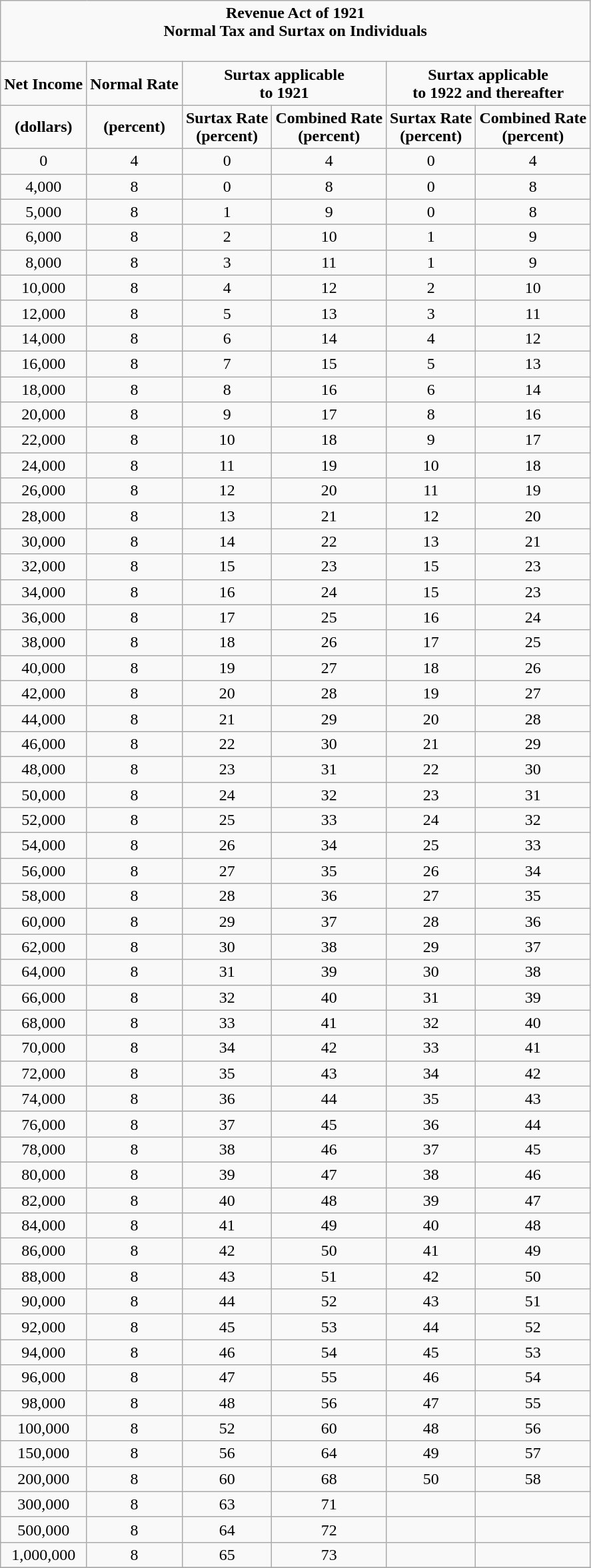<table class="wikitable" style="text-align: center;">
<tr>
<td colspan="6"><strong>Revenue Act of 1921<br>Normal Tax and Surtax on Individuals</strong><br><br>
</td>
</tr>
<tr>
<td><strong>Net Income</strong></td>
<td><strong>Normal Rate</strong></td>
<td colspan=2><strong>Surtax applicable<br>to 1921</strong></td>
<td colspan=2><strong>Surtax applicable<br>to 1922 and thereafter</strong></td>
</tr>
<tr>
<td><strong>(dollars)</strong></td>
<td><strong>(percent)</strong></td>
<td><strong>Surtax Rate<br>(percent)</strong></td>
<td><strong>Combined Rate<br>(percent)</strong></td>
<td><strong>Surtax Rate<br>(percent)</strong></td>
<td><strong>Combined Rate<br>(percent)</strong></td>
</tr>
<tr>
<td>0</td>
<td>4</td>
<td>0</td>
<td>4</td>
<td>0</td>
<td>4</td>
</tr>
<tr>
<td>4,000</td>
<td>8</td>
<td>0</td>
<td>8</td>
<td>0</td>
<td>8</td>
</tr>
<tr>
<td>5,000</td>
<td>8</td>
<td>1</td>
<td>9</td>
<td>0</td>
<td>8</td>
</tr>
<tr>
<td>6,000</td>
<td>8</td>
<td>2</td>
<td>10</td>
<td>1</td>
<td>9</td>
</tr>
<tr>
<td>8,000</td>
<td>8</td>
<td>3</td>
<td>11</td>
<td>1</td>
<td>9</td>
</tr>
<tr>
<td>10,000</td>
<td>8</td>
<td>4</td>
<td>12</td>
<td>2</td>
<td>10</td>
</tr>
<tr>
<td>12,000</td>
<td>8</td>
<td>5</td>
<td>13</td>
<td>3</td>
<td>11</td>
</tr>
<tr>
<td>14,000</td>
<td>8</td>
<td>6</td>
<td>14</td>
<td>4</td>
<td>12</td>
</tr>
<tr>
<td>16,000</td>
<td>8</td>
<td>7</td>
<td>15</td>
<td>5</td>
<td>13</td>
</tr>
<tr>
<td>18,000</td>
<td>8</td>
<td>8</td>
<td>16</td>
<td>6</td>
<td>14</td>
</tr>
<tr>
<td>20,000</td>
<td>8</td>
<td>9</td>
<td>17</td>
<td>8</td>
<td>16</td>
</tr>
<tr>
<td>22,000</td>
<td>8</td>
<td>10</td>
<td>18</td>
<td>9</td>
<td>17</td>
</tr>
<tr>
<td>24,000</td>
<td>8</td>
<td>11</td>
<td>19</td>
<td>10</td>
<td>18</td>
</tr>
<tr>
<td>26,000</td>
<td>8</td>
<td>12</td>
<td>20</td>
<td>11</td>
<td>19</td>
</tr>
<tr>
<td>28,000</td>
<td>8</td>
<td>13</td>
<td>21</td>
<td>12</td>
<td>20</td>
</tr>
<tr>
<td>30,000</td>
<td>8</td>
<td>14</td>
<td>22</td>
<td>13</td>
<td>21</td>
</tr>
<tr>
<td>32,000</td>
<td>8</td>
<td>15</td>
<td>23</td>
<td>15</td>
<td>23</td>
</tr>
<tr>
<td>34,000</td>
<td>8</td>
<td>16</td>
<td>24</td>
<td>15</td>
<td>23</td>
</tr>
<tr>
<td>36,000</td>
<td>8</td>
<td>17</td>
<td>25</td>
<td>16</td>
<td>24</td>
</tr>
<tr>
<td>38,000</td>
<td>8</td>
<td>18</td>
<td>26</td>
<td>17</td>
<td>25</td>
</tr>
<tr>
<td>40,000</td>
<td>8</td>
<td>19</td>
<td>27</td>
<td>18</td>
<td>26</td>
</tr>
<tr>
<td>42,000</td>
<td>8</td>
<td>20</td>
<td>28</td>
<td>19</td>
<td>27</td>
</tr>
<tr>
<td>44,000</td>
<td>8</td>
<td>21</td>
<td>29</td>
<td>20</td>
<td>28</td>
</tr>
<tr>
<td>46,000</td>
<td>8</td>
<td>22</td>
<td>30</td>
<td>21</td>
<td>29</td>
</tr>
<tr>
<td>48,000</td>
<td>8</td>
<td>23</td>
<td>31</td>
<td>22</td>
<td>30</td>
</tr>
<tr>
<td>50,000</td>
<td>8</td>
<td>24</td>
<td>32</td>
<td>23</td>
<td>31</td>
</tr>
<tr>
<td>52,000</td>
<td>8</td>
<td>25</td>
<td>33</td>
<td>24</td>
<td>32</td>
</tr>
<tr>
<td>54,000</td>
<td>8</td>
<td>26</td>
<td>34</td>
<td>25</td>
<td>33</td>
</tr>
<tr>
<td>56,000</td>
<td>8</td>
<td>27</td>
<td>35</td>
<td>26</td>
<td>34</td>
</tr>
<tr>
<td>58,000</td>
<td>8</td>
<td>28</td>
<td>36</td>
<td>27</td>
<td>35</td>
</tr>
<tr>
<td>60,000</td>
<td>8</td>
<td>29</td>
<td>37</td>
<td>28</td>
<td>36</td>
</tr>
<tr>
<td>62,000</td>
<td>8</td>
<td>30</td>
<td>38</td>
<td>29</td>
<td>37</td>
</tr>
<tr>
<td>64,000</td>
<td>8</td>
<td>31</td>
<td>39</td>
<td>30</td>
<td>38</td>
</tr>
<tr>
<td>66,000</td>
<td>8</td>
<td>32</td>
<td>40</td>
<td>31</td>
<td>39</td>
</tr>
<tr>
<td>68,000</td>
<td>8</td>
<td>33</td>
<td>41</td>
<td>32</td>
<td>40</td>
</tr>
<tr>
<td>70,000</td>
<td>8</td>
<td>34</td>
<td>42</td>
<td>33</td>
<td>41</td>
</tr>
<tr>
<td>72,000</td>
<td>8</td>
<td>35</td>
<td>43</td>
<td>34</td>
<td>42</td>
</tr>
<tr>
<td>74,000</td>
<td>8</td>
<td>36</td>
<td>44</td>
<td>35</td>
<td>43</td>
</tr>
<tr>
<td>76,000</td>
<td>8</td>
<td>37</td>
<td>45</td>
<td>36</td>
<td>44</td>
</tr>
<tr>
<td>78,000</td>
<td>8</td>
<td>38</td>
<td>46</td>
<td>37</td>
<td>45</td>
</tr>
<tr>
<td>80,000</td>
<td>8</td>
<td>39</td>
<td>47</td>
<td>38</td>
<td>46</td>
</tr>
<tr>
<td>82,000</td>
<td>8</td>
<td>40</td>
<td>48</td>
<td>39</td>
<td>47</td>
</tr>
<tr>
<td>84,000</td>
<td>8</td>
<td>41</td>
<td>49</td>
<td>40</td>
<td>48</td>
</tr>
<tr>
<td>86,000</td>
<td>8</td>
<td>42</td>
<td>50</td>
<td>41</td>
<td>49</td>
</tr>
<tr>
<td>88,000</td>
<td>8</td>
<td>43</td>
<td>51</td>
<td>42</td>
<td>50</td>
</tr>
<tr>
<td>90,000</td>
<td>8</td>
<td>44</td>
<td>52</td>
<td>43</td>
<td>51</td>
</tr>
<tr>
<td>92,000</td>
<td>8</td>
<td>45</td>
<td>53</td>
<td>44</td>
<td>52</td>
</tr>
<tr>
<td>94,000</td>
<td>8</td>
<td>46</td>
<td>54</td>
<td>45</td>
<td>53</td>
</tr>
<tr>
<td>96,000</td>
<td>8</td>
<td>47</td>
<td>55</td>
<td>46</td>
<td>54</td>
</tr>
<tr>
<td>98,000</td>
<td>8</td>
<td>48</td>
<td>56</td>
<td>47</td>
<td>55</td>
</tr>
<tr>
<td>100,000</td>
<td>8</td>
<td>52</td>
<td>60</td>
<td>48</td>
<td>56</td>
</tr>
<tr>
<td>150,000</td>
<td>8</td>
<td>56</td>
<td>64</td>
<td>49</td>
<td>57</td>
</tr>
<tr>
<td>200,000</td>
<td>8</td>
<td>60</td>
<td>68</td>
<td>50</td>
<td>58</td>
</tr>
<tr>
<td>300,000</td>
<td>8</td>
<td>63</td>
<td>71</td>
<td></td>
<td></td>
</tr>
<tr>
<td>500,000</td>
<td>8</td>
<td>64</td>
<td>72</td>
<td></td>
<td></td>
</tr>
<tr>
<td>1,000,000</td>
<td>8</td>
<td>65</td>
<td>73</td>
<td></td>
<td></td>
</tr>
<tr>
</tr>
</table>
